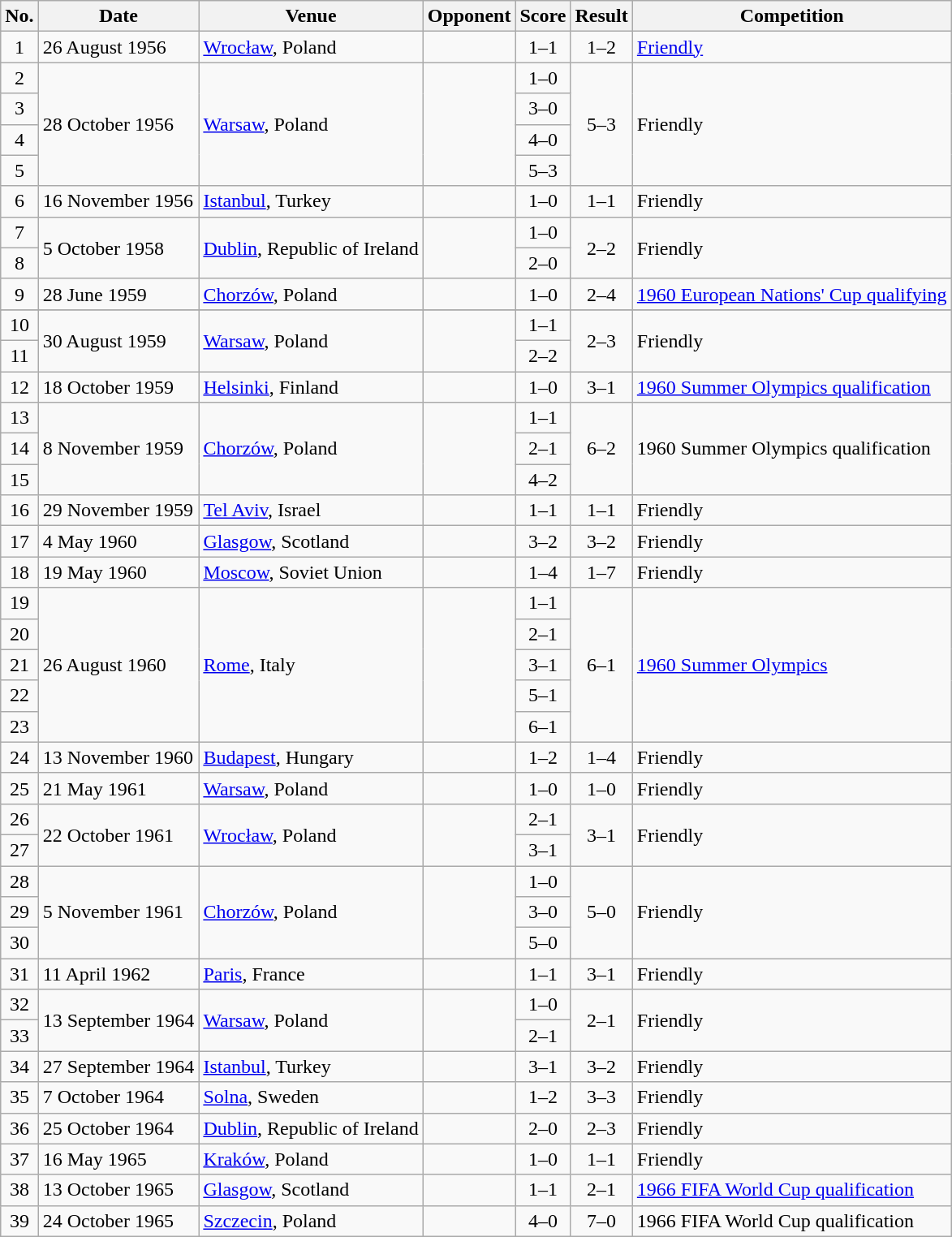<table class="wikitable sortable">
<tr>
<th scope="col">No.</th>
<th scope="col">Date</th>
<th scope="col">Venue</th>
<th scope="col">Opponent</th>
<th scope="col">Score</th>
<th scope="col">Result</th>
<th scope="col">Competition</th>
</tr>
<tr>
<td align="center">1</td>
<td>26 August 1956</td>
<td><a href='#'>Wrocław</a>, Poland</td>
<td></td>
<td align="center">1–1</td>
<td align="center">1–2</td>
<td><a href='#'>Friendly</a></td>
</tr>
<tr>
<td align="center">2</td>
<td rowspan="4">28 October 1956</td>
<td rowspan="4"><a href='#'>Warsaw</a>, Poland</td>
<td rowspan="4"></td>
<td align="center">1–0</td>
<td rowspan="4" align="center">5–3</td>
<td rowspan="4">Friendly</td>
</tr>
<tr>
<td align="center">3</td>
<td align="center">3–0</td>
</tr>
<tr>
<td align="center">4</td>
<td align="center">4–0</td>
</tr>
<tr>
<td align="center">5</td>
<td align="center">5–3</td>
</tr>
<tr>
<td align="center">6</td>
<td>16 November 1956</td>
<td><a href='#'>Istanbul</a>, Turkey</td>
<td></td>
<td align="center">1–0</td>
<td align="center">1–1</td>
<td>Friendly</td>
</tr>
<tr>
<td align="center">7</td>
<td rowspan="2">5 October 1958</td>
<td rowspan="2"><a href='#'>Dublin</a>, Republic of Ireland</td>
<td rowspan="2"></td>
<td align="center">1–0</td>
<td align="center" rowspan="2">2–2</td>
<td rowspan="2">Friendly</td>
</tr>
<tr>
<td align="center">8</td>
<td align="center">2–0</td>
</tr>
<tr>
<td align="center">9</td>
<td>28 June 1959</td>
<td><a href='#'>Chorzów</a>, Poland</td>
<td></td>
<td align="center">1–0</td>
<td align="center">2–4</td>
<td><a href='#'>1960 European Nations' Cup qualifying</a></td>
</tr>
<tr>
</tr>
<tr>
<td align="center">10</td>
<td rowspan="2">30 August 1959</td>
<td rowspan="2"><a href='#'>Warsaw</a>, Poland</td>
<td rowspan="2"></td>
<td align="center">1–1</td>
<td align="center" rowspan="2">2–3</td>
<td rowspan="2">Friendly</td>
</tr>
<tr>
<td align="center">11</td>
<td align="center">2–2</td>
</tr>
<tr>
<td align="center">12</td>
<td>18 October 1959</td>
<td><a href='#'>Helsinki</a>, Finland</td>
<td></td>
<td align="center">1–0</td>
<td align="center">3–1</td>
<td><a href='#'>1960 Summer Olympics qualification</a></td>
</tr>
<tr>
<td align="center">13</td>
<td rowspan="3">8 November 1959</td>
<td rowspan="3"><a href='#'>Chorzów</a>, Poland</td>
<td rowspan="3"></td>
<td align="center">1–1</td>
<td rowspan="3" align="center">6–2</td>
<td rowspan="3">1960 Summer Olympics qualification</td>
</tr>
<tr>
<td align="center">14</td>
<td align="center">2–1</td>
</tr>
<tr>
<td align="center">15</td>
<td align="center">4–2</td>
</tr>
<tr>
<td align="center">16</td>
<td>29 November 1959</td>
<td><a href='#'>Tel Aviv</a>, Israel</td>
<td></td>
<td align="center">1–1</td>
<td align="center">1–1</td>
<td>Friendly</td>
</tr>
<tr>
<td align="center">17</td>
<td>4 May 1960</td>
<td><a href='#'>Glasgow</a>, Scotland</td>
<td></td>
<td align="center">3–2</td>
<td align="center">3–2</td>
<td>Friendly</td>
</tr>
<tr>
<td align="center">18</td>
<td>19 May 1960</td>
<td><a href='#'>Moscow</a>, Soviet Union</td>
<td></td>
<td align="center">1–4</td>
<td align="center">1–7</td>
<td>Friendly</td>
</tr>
<tr>
<td align="center">19</td>
<td rowspan="5">26 August 1960</td>
<td rowspan="5"><a href='#'>Rome</a>, Italy</td>
<td rowspan="5"></td>
<td align="center">1–1</td>
<td rowspan="5" align="center">6–1</td>
<td rowspan="5"><a href='#'>1960 Summer Olympics</a></td>
</tr>
<tr>
<td align="center">20</td>
<td align="center">2–1</td>
</tr>
<tr>
<td align="center">21</td>
<td align="center">3–1</td>
</tr>
<tr>
<td align="center">22</td>
<td align="center">5–1</td>
</tr>
<tr>
<td align="center">23</td>
<td align="center">6–1</td>
</tr>
<tr>
<td align="center">24</td>
<td>13 November 1960</td>
<td><a href='#'>Budapest</a>, Hungary</td>
<td></td>
<td align="center">1–2</td>
<td align="center">1–4</td>
<td>Friendly</td>
</tr>
<tr>
<td align="center">25</td>
<td>21 May 1961</td>
<td><a href='#'>Warsaw</a>, Poland</td>
<td></td>
<td align="center">1–0</td>
<td align="center">1–0</td>
<td>Friendly</td>
</tr>
<tr>
<td align="center">26</td>
<td rowspan="2">22 October 1961</td>
<td rowspan="2"><a href='#'>Wrocław</a>, Poland</td>
<td rowspan="2"></td>
<td align="center">2–1</td>
<td align="center" rowspan="2">3–1</td>
<td rowspan="2">Friendly</td>
</tr>
<tr>
<td align="center">27</td>
<td align="center">3–1</td>
</tr>
<tr>
<td align="center">28</td>
<td rowspan="3">5 November 1961</td>
<td rowspan="3"><a href='#'>Chorzów</a>, Poland</td>
<td rowspan="3"></td>
<td align="center">1–0</td>
<td align="center" rowspan="3">5–0</td>
<td rowspan="3">Friendly</td>
</tr>
<tr>
<td align="center">29</td>
<td align="center">3–0</td>
</tr>
<tr>
<td align="center">30</td>
<td align="center">5–0</td>
</tr>
<tr>
<td align="center">31</td>
<td>11 April 1962</td>
<td><a href='#'>Paris</a>, France</td>
<td></td>
<td align="center">1–1</td>
<td align="center">3–1</td>
<td>Friendly</td>
</tr>
<tr>
<td align="center">32</td>
<td rowspan="2">13 September 1964</td>
<td rowspan="2"><a href='#'>Warsaw</a>, Poland</td>
<td rowspan="2"></td>
<td align="center">1–0</td>
<td align="center" rowspan="2">2–1</td>
<td rowspan="2">Friendly</td>
</tr>
<tr>
<td align="center">33</td>
<td align="center">2–1</td>
</tr>
<tr>
<td align="center">34</td>
<td>27 September 1964</td>
<td><a href='#'>Istanbul</a>, Turkey</td>
<td></td>
<td align="center">3–1</td>
<td align="center">3–2</td>
<td>Friendly</td>
</tr>
<tr>
<td align="center">35</td>
<td>7 October 1964</td>
<td><a href='#'>Solna</a>, Sweden</td>
<td></td>
<td align="center">1–2</td>
<td align="center">3–3</td>
<td>Friendly</td>
</tr>
<tr>
<td align="center">36</td>
<td>25 October 1964</td>
<td><a href='#'>Dublin</a>, Republic of Ireland</td>
<td></td>
<td align="center">2–0</td>
<td align="center">2–3</td>
<td>Friendly</td>
</tr>
<tr>
<td align="center">37</td>
<td>16 May 1965</td>
<td><a href='#'>Kraków</a>, Poland</td>
<td></td>
<td align="center">1–0</td>
<td align="center">1–1</td>
<td>Friendly</td>
</tr>
<tr>
<td align="center">38</td>
<td>13 October 1965</td>
<td><a href='#'>Glasgow</a>, Scotland</td>
<td></td>
<td align="center">1–1</td>
<td align="center">2–1</td>
<td><a href='#'>1966 FIFA World Cup qualification</a></td>
</tr>
<tr>
<td align="center">39</td>
<td>24 October 1965</td>
<td><a href='#'>Szczecin</a>, Poland</td>
<td></td>
<td align="center">4–0</td>
<td align="center">7–0</td>
<td>1966 FIFA World Cup qualification</td>
</tr>
</table>
